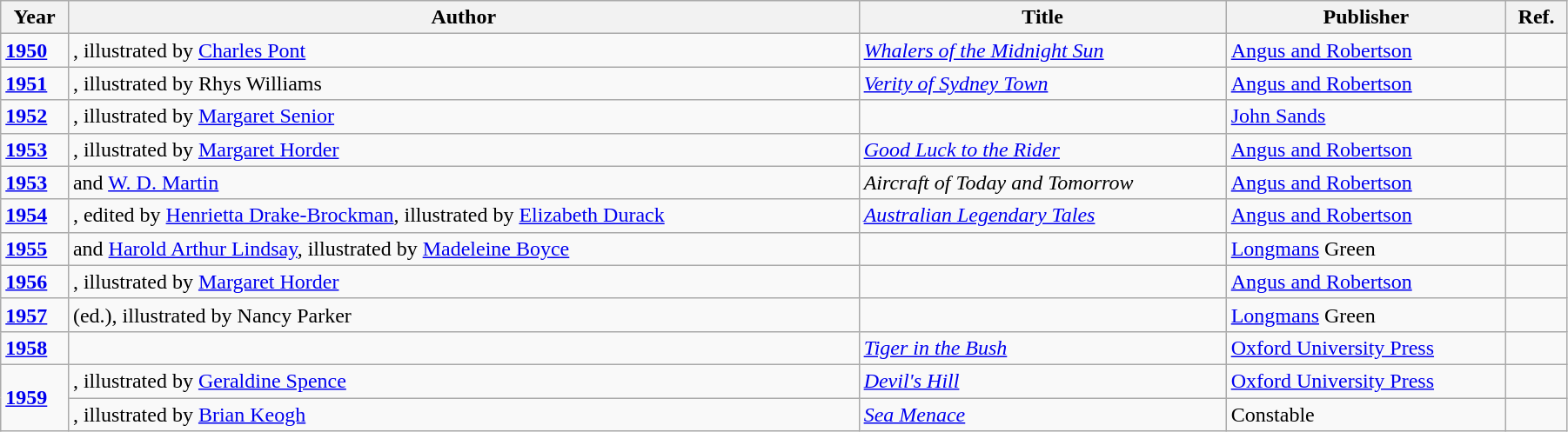<table class="wikitable sortable mw-collapsible" width="95%">
<tr>
<th>Year</th>
<th>Author</th>
<th>Title</th>
<th>Publisher</th>
<th>Ref.</th>
</tr>
<tr>
<td><strong><a href='#'>1950</a></strong></td>
<td>, illustrated by <a href='#'>Charles Pont</a></td>
<td><em><a href='#'>Whalers of the Midnight Sun</a></em></td>
<td><a href='#'>Angus and Robertson</a></td>
<td></td>
</tr>
<tr>
<td><strong><a href='#'>1951</a></strong></td>
<td>, illustrated by Rhys Williams</td>
<td><em><a href='#'>Verity of Sydney Town</a></em></td>
<td><a href='#'>Angus and Robertson</a></td>
<td></td>
</tr>
<tr>
<td><strong><a href='#'>1952</a></strong></td>
<td>, illustrated by <a href='#'>Margaret Senior</a></td>
<td><em></em></td>
<td><a href='#'>John Sands</a></td>
<td></td>
</tr>
<tr>
<td><strong><a href='#'>1953</a></strong></td>
<td>, illustrated by <a href='#'>Margaret Horder</a></td>
<td><em><a href='#'>Good Luck to the Rider</a></em></td>
<td><a href='#'>Angus and Robertson</a></td>
<td></td>
</tr>
<tr>
<td><strong><a href='#'>1953</a></strong></td>
<td> and <a href='#'>W. D. Martin</a></td>
<td><em>Aircraft of Today and Tomorrow</em></td>
<td><a href='#'>Angus and Robertson</a></td>
<td></td>
</tr>
<tr>
<td><strong><a href='#'>1954</a></strong></td>
<td>, edited by <a href='#'>Henrietta Drake-Brockman</a>, illustrated by <a href='#'>Elizabeth Durack</a></td>
<td><em><a href='#'>Australian Legendary Tales</a></em></td>
<td><a href='#'>Angus and Robertson</a></td>
<td></td>
</tr>
<tr>
<td><strong><a href='#'>1955</a></strong></td>
<td> and <a href='#'>Harold Arthur Lindsay</a>, illustrated by <a href='#'>Madeleine Boyce</a></td>
<td><em></em></td>
<td><a href='#'>Longmans</a> Green</td>
<td></td>
</tr>
<tr>
<td><strong><a href='#'>1956</a></strong></td>
<td>, illustrated by <a href='#'>Margaret Horder</a></td>
<td><em></em></td>
<td><a href='#'>Angus and Robertson</a></td>
<td></td>
</tr>
<tr>
<td><strong><a href='#'>1957</a></strong></td>
<td> (ed.), illustrated by Nancy Parker</td>
<td><em></em></td>
<td><a href='#'>Longmans</a> Green</td>
<td></td>
</tr>
<tr>
<td><strong><a href='#'>1958</a></strong></td>
<td></td>
<td><em><a href='#'>Tiger in the Bush</a></em></td>
<td><a href='#'>Oxford University Press</a></td>
<td></td>
</tr>
<tr>
<td rowspan="2"><strong><a href='#'>1959</a></strong></td>
<td>, illustrated by <a href='#'>Geraldine Spence</a></td>
<td><em><a href='#'>Devil's Hill</a></em></td>
<td><a href='#'>Oxford University Press</a></td>
<td></td>
</tr>
<tr>
<td>, illustrated by <a href='#'>Brian Keogh</a></td>
<td><em><a href='#'>Sea Menace</a></em></td>
<td>Constable</td>
<td></td>
</tr>
</table>
